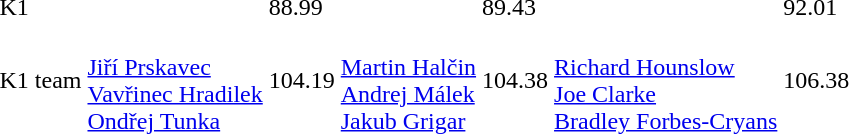<table>
<tr>
<td>K1</td>
<td></td>
<td>88.99</td>
<td></td>
<td>89.43</td>
<td></td>
<td>92.01</td>
</tr>
<tr>
<td>K1 team</td>
<td><br><a href='#'>Jiří Prskavec</a><br><a href='#'>Vavřinec Hradilek</a><br><a href='#'>Ondřej Tunka</a></td>
<td>104.19</td>
<td><br><a href='#'>Martin Halčin</a><br><a href='#'>Andrej Málek</a><br><a href='#'>Jakub Grigar</a></td>
<td>104.38</td>
<td><br><a href='#'>Richard Hounslow</a><br><a href='#'>Joe Clarke</a><br><a href='#'>Bradley Forbes-Cryans</a></td>
<td>106.38</td>
</tr>
</table>
